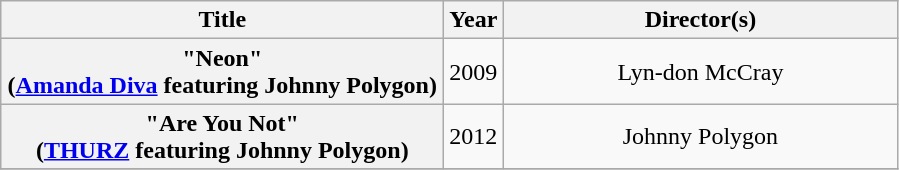<table class="wikitable plainrowheaders" style="text-align:center;">
<tr>
<th scope="col" style="width:18em;">Title</th>
<th scope="col">Year</th>
<th scope="col" style="width:16em;">Director(s)</th>
</tr>
<tr>
<th scope="row">"Neon"<br><span>(<a href='#'>Amanda Diva</a> featuring Johnny Polygon)</span></th>
<td>2009</td>
<td>Lyn-don McCray</td>
</tr>
<tr>
<th scope="row">"Are You Not"<br><span>(<a href='#'>THURZ</a> featuring Johnny Polygon)</span></th>
<td rowspan="1">2012</td>
<td>Johnny Polygon</td>
</tr>
<tr>
</tr>
</table>
